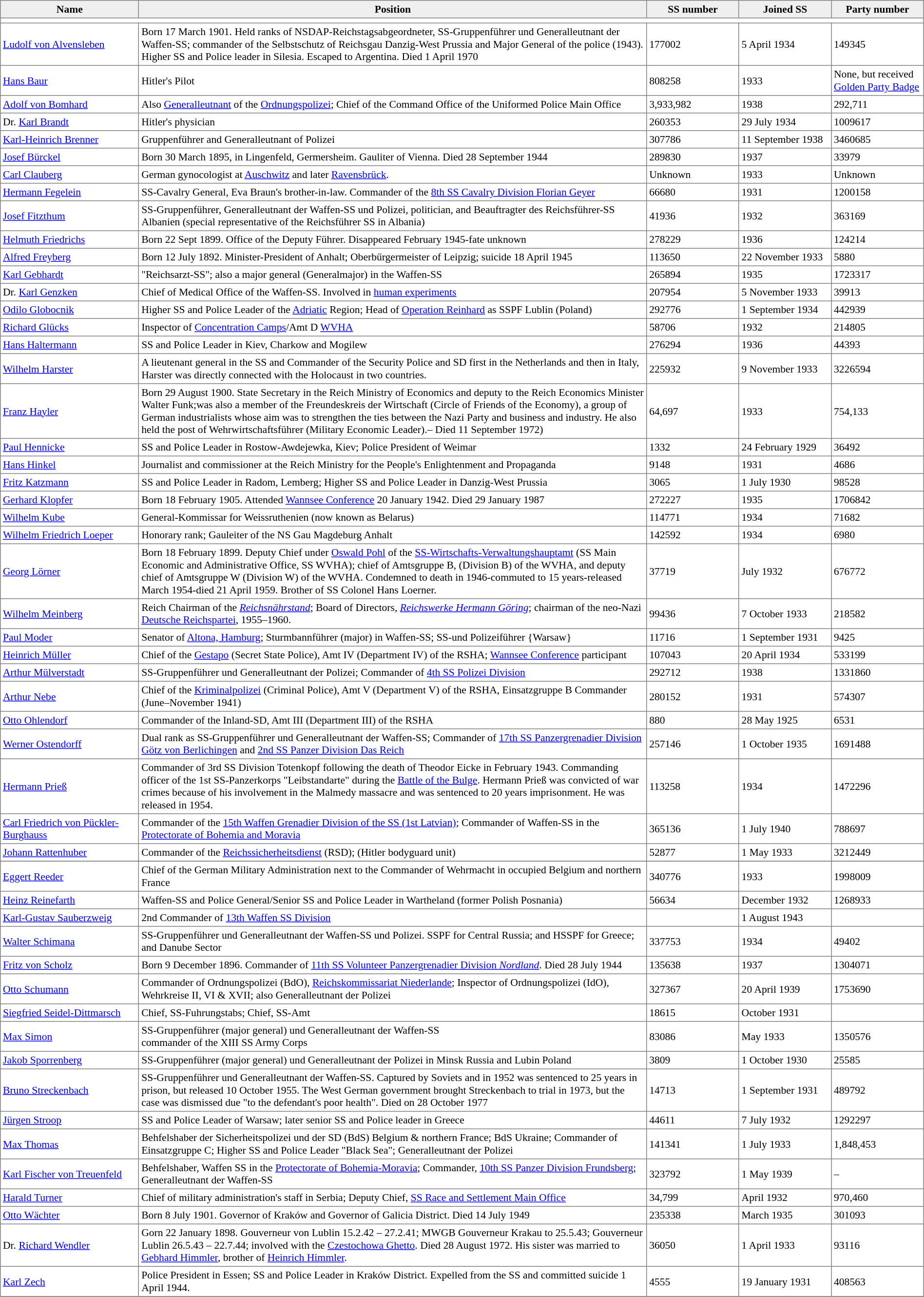<table align="center" border="1" cellpadding="3" cellspacing="0" style="font-size: 90%; border: gray solid 1px; border-collapse: collapse; text-align: middle;">
<tr>
<th bgcolor="#efefef" style="width: 15%">Name</th>
<th bgcolor="#efefef" style="width: 55%">Position</th>
<th bgcolor="#efefef" style="width: 10%">SS number</th>
<th bgcolor="#efefef" style="width: 10%">Joined SS</th>
<th bgcolor="#efefef" style="width: 10%">Party number</th>
</tr>
<tr>
<td colspan=5></td>
</tr>
<tr>
<td><a href='#'>Ludolf von Alvensleben</a></td>
<td>Born 17 March 1901. Held ranks of NSDAP-Reichstagsabgeordneter, SS-Gruppenführer und Generalleutnant der Waffen-SS; commander of the Selbstschutz of Reichsgau Danzig-West Prussia and Major General of the police (1943). Higher SS and Police leader in Silesia. Escaped to Argentina. Died 1 April 1970</td>
<td>177002</td>
<td>5 April 1934</td>
<td>149345</td>
</tr>
<tr>
<td><a href='#'>Hans Baur</a></td>
<td>Hitler's Pilot</td>
<td>808258</td>
<td>1933</td>
<td>None, but received <a href='#'>Golden Party Badge</a></td>
</tr>
<tr>
<td><a href='#'>Adolf von Bomhard</a></td>
<td>Also <a href='#'>Generalleutnant</a> of the <a href='#'>Ordnungspolizei</a>; Chief of the Command Office of the Uniformed Police Main Office</td>
<td>3,933,982</td>
<td>1938</td>
<td>292,711</td>
</tr>
<tr>
<td>Dr. <a href='#'>Karl Brandt</a></td>
<td>Hitler's physician</td>
<td>260353</td>
<td>29 July 1934</td>
<td>1009617</td>
</tr>
<tr>
<td><a href='#'>Karl-Heinrich Brenner</a></td>
<td>Gruppenführer and Generalleutnant of Polizei</td>
<td>307786</td>
<td>11 September 1938</td>
<td>3460685</td>
</tr>
<tr>
<td><a href='#'>Josef Bürckel</a></td>
<td>Born 30 March 1895, in Lingenfeld, Germersheim. Gauliter of Vienna. Died 28 September 1944</td>
<td>289830</td>
<td>1937</td>
<td>33979</td>
</tr>
<tr>
<td><a href='#'>Carl Clauberg</a></td>
<td>German gynocologist at <a href='#'>Auschwitz</a> and later <a href='#'>Ravensbrück</a>.</td>
<td>Unknown</td>
<td>1933</td>
<td>Unknown</td>
</tr>
<tr>
<td><a href='#'>Hermann Fegelein</a></td>
<td>SS-Cavalry General, Eva Braun's brother-in-law. Commander of the <a href='#'>8th SS Cavalry Division Florian Geyer</a></td>
<td>66680</td>
<td>1931</td>
<td>1200158</td>
</tr>
<tr>
<td><a href='#'>Josef Fitzthum</a></td>
<td>SS-Gruppenführer, Generalleutnant der Waffen-SS und Polizei, politician, and Beauftragter des Reichsführer-SS Albanien (special representative of the Reichsführer SS in Albania)</td>
<td>41936</td>
<td>1932</td>
<td>363169</td>
</tr>
<tr>
<td><a href='#'>Helmuth Friedrichs</a></td>
<td>Born 22 Sept 1899. Office of the Deputy Führer. Disappeared February 1945-fate unknown</td>
<td>278229</td>
<td>1936</td>
<td>124214</td>
</tr>
<tr>
<td><a href='#'>Alfred Freyberg</a></td>
<td>Born 12 July 1892. Minister-President of Anhalt; Oberbűrgermeister of Leipzig; suicide 18 April 1945</td>
<td>113650</td>
<td>22 November 1933</td>
<td>5880</td>
</tr>
<tr>
<td><a href='#'>Karl Gebhardt</a></td>
<td>"Reichsarzt-SS"; also a major general (Generalmajor) in the Waffen-SS</td>
<td>265894</td>
<td>1935</td>
<td>1723317</td>
</tr>
<tr>
<td>Dr. <a href='#'>Karl Genzken</a></td>
<td>Chief of Medical Office of the Waffen-SS. Involved in <a href='#'>human experiments</a></td>
<td>207954</td>
<td>5 November 1933</td>
<td>39913</td>
</tr>
<tr>
<td><a href='#'>Odilo Globocnik</a></td>
<td>Higher SS and Police Leader of the <a href='#'>Adriatic</a> Region; Head of <a href='#'>Operation Reinhard</a> as SSPF Lublin (Poland)</td>
<td>292776</td>
<td>1 September 1934</td>
<td>442939</td>
</tr>
<tr>
<td><a href='#'>Richard Glücks</a></td>
<td>Inspector of <a href='#'>Concentration Camps</a>/Amt D <a href='#'>WVHA</a></td>
<td>58706</td>
<td>1932</td>
<td>214805</td>
</tr>
<tr>
<td><a href='#'>Hans Haltermann</a></td>
<td>SS and Police Leader in Kiev, Charkow and Mogilew</td>
<td>276294</td>
<td>1936</td>
<td>44393</td>
</tr>
<tr>
<td><a href='#'>Wilhelm Harster</a></td>
<td>A lieutenant general in the SS and Commander of the Security Police and SD first in the Netherlands and then in Italy, Harster was directly connected with the Holocaust in two countries.</td>
<td>225932</td>
<td>9 November 1933</td>
<td>3226594</td>
</tr>
<tr>
<td><a href='#'>Franz Hayler</a></td>
<td>Born 29 August 1900.  State Secretary in the Reich Ministry of Economics and deputy to the Reich Economics Minister Walter Funk;was also a member of the  Freundeskreis der Wirtschaft (Circle of Friends of the Economy), a group of German industrialists whose aim was to strengthen the ties between the Nazi Party and business and industry. He also held the post of Wehrwirtschaftsführer (Military Economic Leader).– Died 11 September 1972)</td>
<td>64,697</td>
<td>1933</td>
<td>754,133</td>
</tr>
<tr>
<td><a href='#'>Paul Hennicke</a></td>
<td>SS and Police Leader in Rostow-Awdejewka, Kiev; Police President of Weimar</td>
<td>1332</td>
<td>24 February 1929</td>
<td>36492</td>
</tr>
<tr>
<td><a href='#'>Hans Hinkel</a></td>
<td>Journalist and commissioner at the Reich Ministry for the People's Enlightenment and Propaganda</td>
<td>9148</td>
<td>1931</td>
<td>4686</td>
</tr>
<tr>
<td><a href='#'>Fritz Katzmann</a></td>
<td>SS and Police Leader in Radom, Lemberg; Higher SS and Police Leader in Danzig-West Prussia</td>
<td>3065</td>
<td>1 July 1930</td>
<td>98528</td>
</tr>
<tr>
<td><a href='#'>Gerhard Klopfer</a></td>
<td>Born 18 February 1905. Attended <a href='#'>Wannsee Conference</a> 20 January 1942. Died 29 January 1987</td>
<td>272227</td>
<td>1935</td>
<td>1706842</td>
</tr>
<tr>
<td><a href='#'>Wilhelm Kube</a></td>
<td>General-Kommissar for Weissruthenien (now known as Belarus)</td>
<td>114771</td>
<td>1934</td>
<td>71682</td>
</tr>
<tr>
<td><a href='#'>Wilhelm Friedrich Loeper</a></td>
<td>Honorary rank; Gauleiter of the NS Gau Magdeburg Anhalt</td>
<td>142592</td>
<td>1934</td>
<td>6980</td>
</tr>
<tr>
<td><a href='#'>Georg Lörner</a></td>
<td>Born 18 February 1899. Deputy Chief under <a href='#'>Oswald Pohl</a> of the <a href='#'>SS-Wirtschafts-Verwaltungshauptamt</a> (SS Main Economic and Administrative Office, SS WVHA); chief of Amtsgruppe B, (Division B) of the WVHA, and deputy chief of Amtsgruppe W (Division W) of the WVHA. Condemned to death in 1946-commuted to 15 years-released March 1954-died 21 April 1959. Brother of SS Colonel Hans Loerner.</td>
<td>37719</td>
<td>July 1932</td>
<td>676772</td>
</tr>
<tr>
<td><a href='#'>Wilhelm Meinberg</a></td>
<td>Reich Chairman of the <em><a href='#'>Reichsnährstand</a></em>; Board of Directors, <em><a href='#'>Reichswerke Hermann Göring</a></em>; chairman of the neo-Nazi <a href='#'>Deutsche Reichspartei</a>, 1955–1960.</td>
<td>99436</td>
<td>7 October 1933</td>
<td>218582</td>
</tr>
<tr>
<td><a href='#'>Paul Moder</a></td>
<td>Senator of <a href='#'>Altona, Hamburg</a>; Sturmbannführer (major) in Waffen-SS; SS-und Polizeiführer {Warsaw}</td>
<td>11716</td>
<td>1 September 1931</td>
<td>9425</td>
</tr>
<tr>
<td><a href='#'>Heinrich Müller</a></td>
<td>Chief of the <a href='#'>Gestapo</a> (Secret State Police), Amt IV (Department IV) of the RSHA; <a href='#'>Wannsee Conference</a> participant</td>
<td>107043</td>
<td>20 April 1934</td>
<td>533199</td>
</tr>
<tr>
<td><a href='#'>Arthur Mülverstadt</a></td>
<td>SS-Gruppenführer und Generalleutnant der Polizei; Commander of <a href='#'>4th SS Polizei Division</a></td>
<td>292712</td>
<td>1938</td>
<td>1331860</td>
</tr>
<tr>
<td><a href='#'>Arthur Nebe</a></td>
<td>Chief of the <a href='#'>Kriminalpolizei</a> (Criminal Police), Amt V (Department V) of the RSHA, Einsatzgruppe B Commander (June–November 1941)</td>
<td>280152</td>
<td>1931</td>
<td>574307</td>
</tr>
<tr>
<td><a href='#'>Otto Ohlendorf</a></td>
<td>Commander of the Inland-SD, Amt III (Department III) of the RSHA</td>
<td>880</td>
<td>28 May 1925</td>
<td>6531</td>
</tr>
<tr>
<td><a href='#'>Werner Ostendorff</a></td>
<td>Dual rank as SS-Gruppenführer und Generalleutnant der Waffen-SS; Commander of <a href='#'>17th SS Panzergrenadier Division Götz von Berlichingen</a> and <a href='#'>2nd SS Panzer Division Das Reich</a></td>
<td>257146</td>
<td>1 October 1935</td>
<td>1691488</td>
</tr>
<tr>
<td><a href='#'>Hermann Prieß</a></td>
<td>Commander of 3rd SS Division Totenkopf following the death of Theodor Eicke in February 1943. Commanding officer of the 1st SS-Panzerkorps "Leibstandarte" during the <a href='#'>Battle of the Bulge</a>. Hermann Prieß was convicted of war crimes because of his involvement in the Malmedy massacre and was sentenced to 20 years imprisonment. He was released in 1954.</td>
<td>113258</td>
<td>1934</td>
<td>1472296</td>
</tr>
<tr>
<td><a href='#'>Carl Friedrich von Pückler-Burghauss</a></td>
<td>Commander of the <a href='#'>15th Waffen Grenadier Division of the SS (1st Latvian)</a>; Commander of Waffen-SS in the <a href='#'>Protectorate of Bohemia and Moravia</a></td>
<td>365136</td>
<td>1 July 1940</td>
<td>788697</td>
</tr>
<tr>
<td><a href='#'>Johann Rattenhuber</a></td>
<td>Commander of the <a href='#'>Reichssicherheitsdienst</a> (RSD); (Hitler bodyguard unit)</td>
<td>52877</td>
<td>1 May 1933</td>
<td>3212449</td>
</tr>
<tr>
</tr>
<tr>
<td><a href='#'>Eggert Reeder</a></td>
<td>Chief of the German Military Administration next to the Commander of Wehrmacht in occupied Belgium and northern France</td>
<td>340776</td>
<td>1933</td>
<td>1998009</td>
</tr>
<tr>
<td><a href='#'>Heinz Reinefarth</a></td>
<td>Waffen-SS and Police General/Senior SS and Police Leader in Wartheland (former Polish Posnania)</td>
<td>56634</td>
<td>December 1932</td>
<td>1268933</td>
</tr>
<tr>
<td><a href='#'>Karl-Gustav Sauberzweig</a></td>
<td>2nd Commander of <a href='#'>13th Waffen SS Division</a></td>
<td></td>
<td>1 August 1943</td>
<td></td>
</tr>
<tr>
<td><a href='#'>Walter Schimana</a></td>
<td>SS-Gruppenführer und Generalleutnant der Waffen-SS und Polizei. SSPF for Central Russia; and HSSPF for Greece; and Danube Sector</td>
<td>337753</td>
<td>1934</td>
<td>49402</td>
</tr>
<tr>
<td><a href='#'>Fritz von Scholz</a></td>
<td>Born 9 December 1896. Commander of <a href='#'>11th SS Volunteer Panzergrenadier Division <em>Nordland</em></a>. Died 28 July 1944</td>
<td>135638</td>
<td>1937</td>
<td>1304071</td>
</tr>
<tr>
<td><a href='#'>Otto Schumann</a></td>
<td>Commander of Ordnungspolizei (BdO), <a href='#'>Reichskommissariat Niederlande</a>; Inspector of Ordnungspolizei (IdO), Wehrkreise II, VI & XVII; also Generalleutnant der Polizei</td>
<td>327367</td>
<td>20 April 1939</td>
<td>1753690</td>
</tr>
<tr>
<td><a href='#'>Siegfried Seidel-Dittmarsch</a></td>
<td>Chief, SS-Fuhrungstabs; Chief, SS-Amt</td>
<td>18615</td>
<td>October 1931</td>
<td></td>
</tr>
<tr>
<td><a href='#'>Max Simon</a></td>
<td>SS-Gruppenführer (major general) und Generalleutnant der Waffen-SS<br>commander of the XIII SS Army Corps</td>
<td>83086</td>
<td>May 1933</td>
<td>1350576</td>
</tr>
<tr>
<td><a href='#'>Jakob Sporrenberg</a></td>
<td>SS-Gruppenführer (major general) und Generalleutnant der Polizei in Minsk Russia and Lubin Poland</td>
<td>3809</td>
<td>1 October 1930</td>
<td>25585</td>
</tr>
<tr>
<td><a href='#'>Bruno Streckenbach</a></td>
<td>SS-Gruppenführer und Generalleutnant der Waffen-SS. Captured by Soviets and in 1952 was sentenced to 25 years in prison, but released 10 October 1955. The West German government brought Streckenbach to trial in 1973, but the case was dismissed due "to the defendant's poor health". Died on 28 October 1977</td>
<td>14713</td>
<td>1 September 1931</td>
<td>489792</td>
</tr>
<tr>
<td><a href='#'>Jürgen Stroop</a></td>
<td>SS and Police Leader of Warsaw; later senior SS and Police leader in Greece</td>
<td>44611</td>
<td>7 July 1932</td>
<td>1292297</td>
</tr>
<tr>
<td><a href='#'>Max Thomas</a></td>
<td>Behfelshaber der Sicherheitspolizei und der SD (BdS) Belgium & northern France; BdS Ukraine; Commander of Einsatzgruppe C; Higher SS and Police Leader "Black Sea"; Generalleutnant der Polizei</td>
<td>141341</td>
<td>1 July 1933</td>
<td>1,848,453</td>
</tr>
<tr>
<td><a href='#'>Karl Fischer von Treuenfeld</a></td>
<td>Behfelshaber, Waffen SS in the <a href='#'>Protectorate of Bohemia-Moravia</a>; Commander, <a href='#'>10th SS Panzer Division Frundsberg</a>; Generalleutnant der Waffen-SS</td>
<td>323792</td>
<td>1 May 1939</td>
<td>–</td>
</tr>
<tr>
<td><a href='#'>Harald Turner</a></td>
<td>Chief of military administration's staff in Serbia; Deputy Chief, <a href='#'>SS Race and Settlement Main Office</a></td>
<td>34,799</td>
<td>April 1932</td>
<td>970,460</td>
</tr>
<tr>
<td><a href='#'>Otto Wächter</a></td>
<td>Born 8 July 1901. Governor of Kraków and Governor of Galicia District. Died 14 July 1949</td>
<td>235338</td>
<td>March 1935</td>
<td>301093</td>
</tr>
<tr>
<td>Dr. <a href='#'>Richard Wendler</a></td>
<td>Gorn 22 January 1898. Gouverneur von Lublin 15.2.42 – 27.2.41; MWGB Gouverneur Krakau to 25.5.43; Gouverneur Lublin 26.5.43 – 22.7.44; involved with the <a href='#'>Czestochowa Ghetto</a>. Died 28 August 1972. His sister was married to <a href='#'>Gebhard Himmler</a>, brother of <a href='#'>Heinrich Himmler</a>.</td>
<td>36050</td>
<td>1 April 1933</td>
<td>93116</td>
</tr>
<tr>
<td><a href='#'>Karl Zech</a></td>
<td>Police President in Essen; SS and Police Leader in Kraków District. Expelled from the SS and committed suicide 1 April 1944.</td>
<td>4555</td>
<td>19 January 1931</td>
<td>408563</td>
</tr>
<tr>
</tr>
</table>
